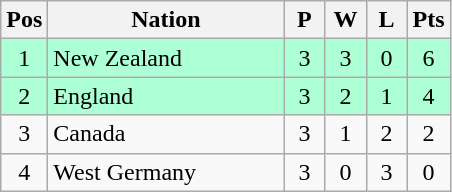<table class="wikitable" style="font-size: 100%">
<tr>
<th width=20>Pos</th>
<th width=150>Nation</th>
<th width=20>P</th>
<th width=20>W</th>
<th width=20>L</th>
<th width=20>Pts</th>
</tr>
<tr align=center style="background: #ADFFD6;">
<td>1</td>
<td align="left"> New Zealand</td>
<td>3</td>
<td>3</td>
<td>0</td>
<td>6</td>
</tr>
<tr align=center style="background: #ADFFD6;">
<td>2</td>
<td align="left"> England</td>
<td>3</td>
<td>2</td>
<td>1</td>
<td>4</td>
</tr>
<tr align=center>
<td>3</td>
<td align="left"> Canada</td>
<td>3</td>
<td>1</td>
<td>2</td>
<td>2</td>
</tr>
<tr align=center>
<td>4</td>
<td align="left"> West Germany</td>
<td>3</td>
<td>0</td>
<td>3</td>
<td>0</td>
</tr>
</table>
